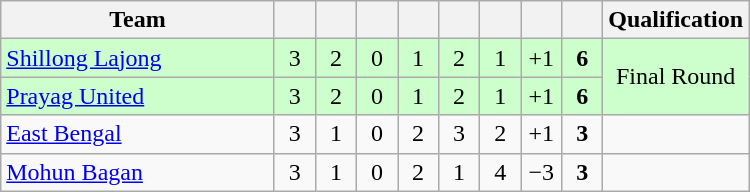<table class="wikitable" style="text-align:center">
<tr>
<th width="175">Team</th>
<th width="20"></th>
<th width="20"></th>
<th width="20"></th>
<th width="20"></th>
<th width="20"></th>
<th width="20"></th>
<th width="20"></th>
<th width="20"></th>
<th width="20">Qualification</th>
</tr>
<tr bgcolor="#ccffcc">
<td align=left><a href='#'>Shillong Lajong</a></td>
<td>3</td>
<td>2</td>
<td>0</td>
<td>1</td>
<td>2</td>
<td>1</td>
<td>+1</td>
<td><strong>6</strong></td>
<td rowspan=2>Final Round</td>
</tr>
<tr bgcolor="#ccffcc">
<td align=left><a href='#'>Prayag United</a></td>
<td>3</td>
<td>2</td>
<td>0</td>
<td>1</td>
<td>2</td>
<td>1</td>
<td>+1</td>
<td><strong>6</strong></td>
</tr>
<tr>
<td align=left><a href='#'>East Bengal</a></td>
<td>3</td>
<td>1</td>
<td>0</td>
<td>2</td>
<td>3</td>
<td>2</td>
<td>+1</td>
<td><strong>3</strong></td>
<td></td>
</tr>
<tr>
<td align=left><a href='#'>Mohun Bagan</a></td>
<td>3</td>
<td>1</td>
<td>0</td>
<td>2</td>
<td>1</td>
<td>4</td>
<td>−3</td>
<td><strong>3</strong></td>
<td></td>
</tr>
</table>
